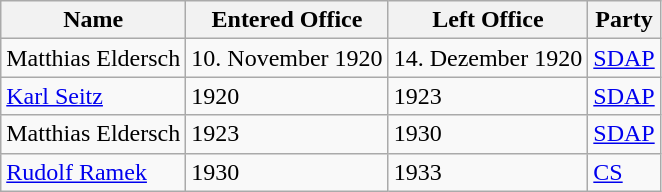<table class="wikitable">
<tr>
<th>Name</th>
<th>Entered Office</th>
<th>Left Office</th>
<th>Party</th>
</tr>
<tr>
<td>Matthias Eldersch</td>
<td>10. November 1920</td>
<td>14. Dezember 1920</td>
<td><a href='#'>SDAP</a></td>
</tr>
<tr>
<td><a href='#'>Karl Seitz</a></td>
<td>1920</td>
<td>1923</td>
<td><a href='#'>SDAP</a></td>
</tr>
<tr>
<td>Matthias Eldersch</td>
<td>1923</td>
<td>1930</td>
<td><a href='#'>SDAP</a></td>
</tr>
<tr>
<td><a href='#'>Rudolf Ramek</a></td>
<td>1930</td>
<td>1933</td>
<td><a href='#'>CS</a></td>
</tr>
</table>
